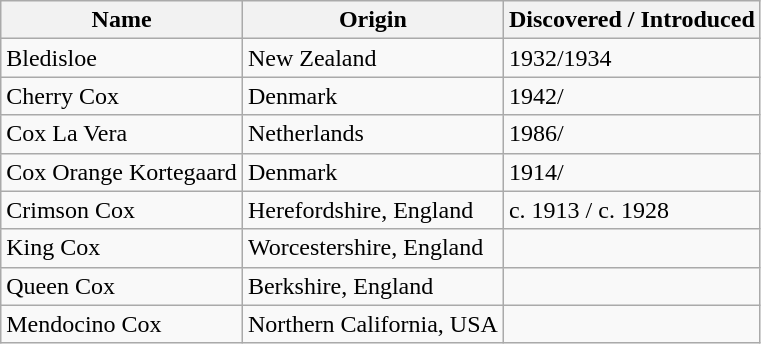<table class="wikitable">
<tr>
<th>Name</th>
<th>Origin</th>
<th>Discovered / Introduced</th>
</tr>
<tr>
<td>Bledisloe</td>
<td>New Zealand</td>
<td>1932/1934</td>
</tr>
<tr>
<td>Cherry Cox</td>
<td>Denmark</td>
<td>1942/</td>
</tr>
<tr>
<td>Cox La Vera</td>
<td>Netherlands</td>
<td>1986/</td>
</tr>
<tr>
<td>Cox Orange Kortegaard</td>
<td>Denmark</td>
<td>1914/</td>
</tr>
<tr>
<td>Crimson Cox</td>
<td>Herefordshire, England</td>
<td>c. 1913 / c. 1928</td>
</tr>
<tr>
<td>King Cox</td>
<td>Worcestershire, England</td>
<td></td>
</tr>
<tr>
<td>Queen Cox</td>
<td>Berkshire, England</td>
<td></td>
</tr>
<tr>
<td>Mendocino Cox</td>
<td>Northern California, USA</td>
<td></td>
</tr>
</table>
